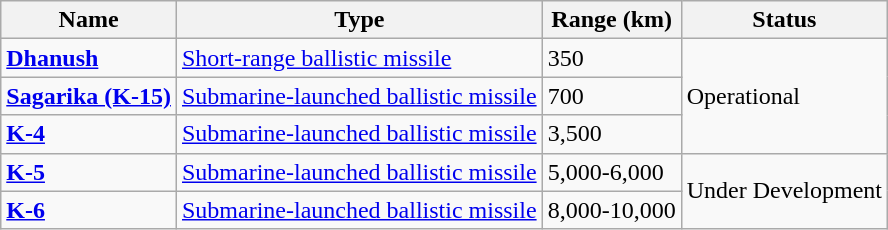<table class="wikitable">
<tr>
<th>Name</th>
<th>Type</th>
<th>Range (km)</th>
<th>Status</th>
</tr>
<tr>
<td><strong><a href='#'>Dhanush</a></strong></td>
<td><a href='#'>Short-range ballistic missile</a></td>
<td>350</td>
<td rowspan="3">Operational</td>
</tr>
<tr>
<td><strong><a href='#'>Sagarika (K-15)</a></strong></td>
<td><a href='#'>Submarine-launched ballistic missile</a></td>
<td>700</td>
</tr>
<tr>
<td><strong><a href='#'>K-4</a></strong></td>
<td><a href='#'>Submarine-launched ballistic missile</a></td>
<td>3,500</td>
</tr>
<tr>
<td><strong><a href='#'>K-5</a></strong></td>
<td><a href='#'>Submarine-launched ballistic missile</a></td>
<td>5,000-6,000</td>
<td rowspan="2">Under Development</td>
</tr>
<tr>
<td><strong><a href='#'>K-6</a></strong></td>
<td><a href='#'>Submarine-launched ballistic missile</a></td>
<td>8,000-10,000</td>
</tr>
</table>
